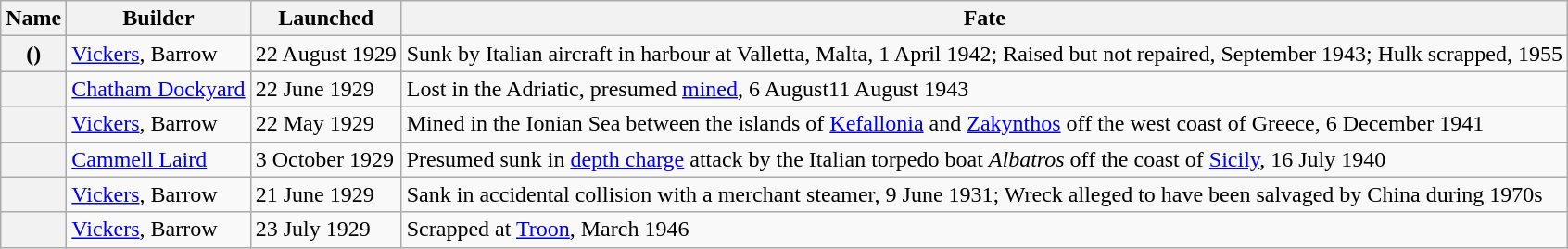<table class="wikitable plainrowheaders">
<tr>
<th scope="col">Name</th>
<th scope="col">Builder</th>
<th scope="col">Launched</th>
<th scope="col">Fate</th>
</tr>
<tr>
<th scope="row"> ()</th>
<td><a href='#'>Vickers</a>, Barrow</td>
<td>22 August 1929</td>
<td>Sunk by Italian aircraft in harbour at Valletta, Malta, 1 April 1942; Raised but not repaired, September 1943; Hulk scrapped, 1955</td>
</tr>
<tr>
<th scope="row"></th>
<td><a href='#'>Chatham Dockyard</a></td>
<td>22 June 1929</td>
<td>Lost in the Adriatic, presumed <a href='#'>mined</a>, 6 August11 August 1943</td>
</tr>
<tr>
<th scope="row"></th>
<td><a href='#'>Vickers</a>, Barrow</td>
<td>22 May 1929</td>
<td>Mined in the Ionian Sea between the islands of <a href='#'>Kefallonia</a> and <a href='#'>Zakynthos</a> off the west coast of Greece, 6 December 1941</td>
</tr>
<tr>
<th scope="row"></th>
<td><a href='#'>Cammell Laird</a></td>
<td>3 October 1929</td>
<td>Presumed sunk in <a href='#'>depth charge</a> attack by the Italian torpedo boat <em>Albatros</em> off the coast of <a href='#'>Sicily</a>, 16 July 1940</td>
</tr>
<tr>
<th scope="row"></th>
<td><a href='#'>Vickers</a>, Barrow</td>
<td>21 June 1929</td>
<td>Sank in accidental collision with a merchant steamer, 9 June 1931; Wreck alleged to have been salvaged by China during 1970s</td>
</tr>
<tr>
<th scope="row"></th>
<td><a href='#'>Vickers</a>, Barrow</td>
<td>23 July 1929</td>
<td>Scrapped at <a href='#'>Troon</a>, March 1946</td>
</tr>
</table>
